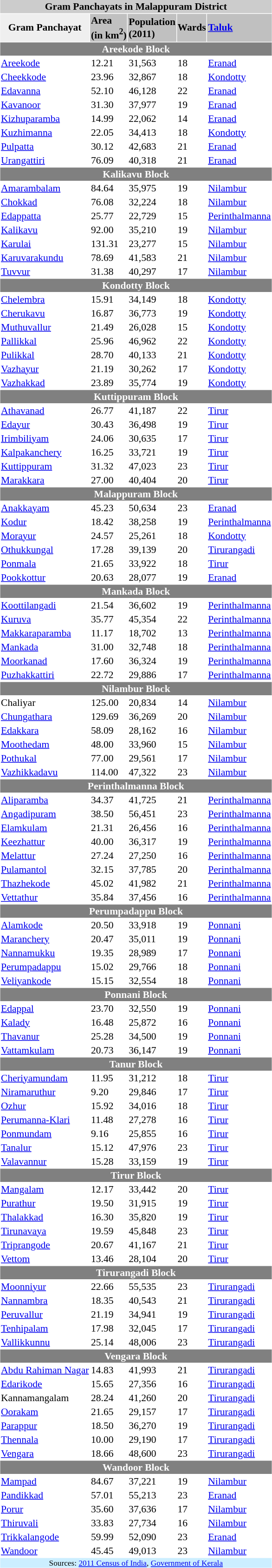<table align="left" class="toccolours" cellspacing="1" cellpadding="1" style="margin-right: .5em; margin-top: .4em; font-size: 90%">
<tr>
</tr>
<tr bgcolor="#cccccc" valign="top">
<th colspan="5">Gram Panchayats in Malappuram District<br></th>
</tr>
<tr style="background:#efefef;">
<th><strong>Gram Panchayat</strong></th>
<td style="background: silver"><strong>Area<br>(in km<sup>2</sup>)</strong></td>
<td style="background: silver"><strong>Population<br>(2011)</strong></td>
<td style="background: silver"><strong>Wards</strong></td>
<td style="background: silver"><strong><a href='#'>Taluk</a></strong></td>
</tr>
<tr>
<td colspan=5 style="text-align: center; background-color: grey; color: white;"><strong>Areekode Block</strong></td>
</tr>
<tr>
<td><a href='#'>Areekode</a></td>
<td>12.21</td>
<td>31,563</td>
<td>18</td>
<td><a href='#'>Eranad</a></td>
</tr>
<tr>
<td><a href='#'>Cheekkode</a></td>
<td>23.96</td>
<td>32,867</td>
<td>18</td>
<td><a href='#'>Kondotty</a></td>
</tr>
<tr>
<td><a href='#'>Edavanna</a></td>
<td>52.10</td>
<td>46,128</td>
<td>22</td>
<td><a href='#'>Eranad</a></td>
</tr>
<tr>
<td><a href='#'>Kavanoor</a></td>
<td>31.30</td>
<td>37,977</td>
<td>19</td>
<td><a href='#'>Eranad</a></td>
</tr>
<tr>
<td><a href='#'>Kizhuparamba</a></td>
<td>14.99</td>
<td>22,062</td>
<td>14</td>
<td><a href='#'>Eranad</a></td>
</tr>
<tr>
<td><a href='#'>Kuzhimanna</a></td>
<td>22.05</td>
<td>34,413</td>
<td>18</td>
<td><a href='#'>Kondotty</a></td>
</tr>
<tr>
<td><a href='#'>Pulpatta</a></td>
<td>30.12</td>
<td>42,683</td>
<td>21</td>
<td><a href='#'>Eranad</a></td>
</tr>
<tr>
<td><a href='#'>Urangattiri</a></td>
<td>76.09</td>
<td>40,318</td>
<td>21</td>
<td><a href='#'>Eranad</a></td>
</tr>
<tr>
<td colspan=5 style="text-align: center; background-color: grey; color: white;"><strong>Kalikavu Block</strong></td>
</tr>
<tr>
<td><a href='#'>Amarambalam</a></td>
<td>84.64</td>
<td>35,975</td>
<td>19</td>
<td><a href='#'>Nilambur</a></td>
</tr>
<tr>
<td><a href='#'>Chokkad</a></td>
<td>76.08</td>
<td>32,224</td>
<td>18</td>
<td><a href='#'>Nilambur</a></td>
</tr>
<tr>
<td><a href='#'>Edappatta</a></td>
<td>25.77</td>
<td>22,729</td>
<td>15</td>
<td><a href='#'>Perinthalmanna</a></td>
</tr>
<tr>
<td><a href='#'>Kalikavu</a></td>
<td>92.00</td>
<td>35,210</td>
<td>19</td>
<td><a href='#'>Nilambur</a></td>
</tr>
<tr>
<td><a href='#'>Karulai</a></td>
<td>131.31</td>
<td>23,277</td>
<td>15</td>
<td><a href='#'>Nilambur</a></td>
</tr>
<tr>
<td><a href='#'>Karuvarakundu</a></td>
<td>78.69</td>
<td>41,583</td>
<td>21</td>
<td><a href='#'>Nilambur</a></td>
</tr>
<tr>
<td><a href='#'>Tuvvur</a></td>
<td>31.38</td>
<td>40,297</td>
<td>17</td>
<td><a href='#'>Nilambur</a></td>
</tr>
<tr>
<td colspan=5 style="text-align: center; background-color: grey; color: white;"><strong>Kondotty Block</strong></td>
</tr>
<tr>
<td><a href='#'>Chelembra</a></td>
<td>15.91</td>
<td>34,149</td>
<td>18</td>
<td><a href='#'>Kondotty</a></td>
</tr>
<tr>
<td><a href='#'>Cherukavu</a></td>
<td>16.87</td>
<td>36,773</td>
<td>19</td>
<td><a href='#'>Kondotty</a></td>
</tr>
<tr>
<td><a href='#'>Muthuvallur</a></td>
<td>21.49</td>
<td>26,028</td>
<td>15</td>
<td><a href='#'>Kondotty</a></td>
</tr>
<tr>
<td><a href='#'>Pallikkal</a></td>
<td>25.96</td>
<td>46,962</td>
<td>22</td>
<td><a href='#'>Kondotty</a></td>
</tr>
<tr>
<td><a href='#'>Pulikkal</a></td>
<td>28.70</td>
<td>40,133</td>
<td>21</td>
<td><a href='#'>Kondotty</a></td>
</tr>
<tr>
<td><a href='#'>Vazhayur</a></td>
<td>21.19</td>
<td>30,262</td>
<td>17</td>
<td><a href='#'>Kondotty</a></td>
</tr>
<tr>
<td><a href='#'>Vazhakkad</a></td>
<td>23.89</td>
<td>35,774</td>
<td>19</td>
<td><a href='#'>Kondotty</a></td>
</tr>
<tr>
<td colspan=5 style="text-align: center; background-color: grey; color: white;"><strong>Kuttippuram Block</strong></td>
</tr>
<tr>
<td><a href='#'>Athavanad</a></td>
<td>26.77</td>
<td>41,187</td>
<td>22</td>
<td><a href='#'>Tirur</a></td>
</tr>
<tr>
<td><a href='#'>Edayur</a></td>
<td>30.43</td>
<td>36,498</td>
<td>19</td>
<td><a href='#'>Tirur</a></td>
</tr>
<tr>
<td><a href='#'>Irimbiliyam</a></td>
<td>24.06</td>
<td>30,635</td>
<td>17</td>
<td><a href='#'>Tirur</a></td>
</tr>
<tr>
<td><a href='#'>Kalpakanchery</a></td>
<td>16.25</td>
<td>33,721</td>
<td>19</td>
<td><a href='#'>Tirur</a></td>
</tr>
<tr>
<td><a href='#'>Kuttippuram</a></td>
<td>31.32</td>
<td>47,023</td>
<td>23</td>
<td><a href='#'>Tirur</a></td>
</tr>
<tr>
<td><a href='#'>Marakkara</a></td>
<td>27.00</td>
<td>40,404</td>
<td>20</td>
<td><a href='#'>Tirur</a></td>
</tr>
<tr>
<td colspan=5 style="text-align: center; background-color: grey; color: white;"><strong>Malappuram Block</strong></td>
</tr>
<tr>
<td><a href='#'>Anakkayam</a></td>
<td>45.23</td>
<td>50,634</td>
<td>23</td>
<td><a href='#'>Eranad</a></td>
</tr>
<tr>
<td><a href='#'>Kodur</a></td>
<td>18.42</td>
<td>38,258</td>
<td>19</td>
<td><a href='#'>Perinthalmanna</a></td>
</tr>
<tr>
<td><a href='#'>Morayur</a></td>
<td>24.57</td>
<td>25,261</td>
<td>18</td>
<td><a href='#'>Kondotty</a></td>
</tr>
<tr>
<td><a href='#'>Othukkungal</a></td>
<td>17.28</td>
<td>39,139</td>
<td>20</td>
<td><a href='#'>Tirurangadi</a></td>
</tr>
<tr>
<td><a href='#'>Ponmala</a></td>
<td>21.65</td>
<td>33,922</td>
<td>18</td>
<td><a href='#'>Tirur</a></td>
</tr>
<tr>
<td><a href='#'>Pookkottur</a></td>
<td>20.63</td>
<td>28,077</td>
<td>19</td>
<td><a href='#'>Eranad</a></td>
</tr>
<tr>
<td colspan=5 style="text-align: center; background-color: grey; color: white;"><strong>Mankada Block</strong></td>
</tr>
<tr>
<td><a href='#'>Koottilangadi</a></td>
<td>21.54</td>
<td>36,602</td>
<td>19</td>
<td><a href='#'>Perinthalmanna</a></td>
</tr>
<tr>
<td><a href='#'>Kuruva</a></td>
<td>35.77</td>
<td>45,354</td>
<td>22</td>
<td><a href='#'>Perinthalmanna</a></td>
</tr>
<tr>
<td><a href='#'>Makkaraparamba</a></td>
<td>11.17</td>
<td>18,702</td>
<td>13</td>
<td><a href='#'>Perinthalmanna</a></td>
</tr>
<tr>
<td><a href='#'>Mankada</a></td>
<td>31.00</td>
<td>32,748</td>
<td>18</td>
<td><a href='#'>Perinthalmanna</a></td>
</tr>
<tr>
<td><a href='#'>Moorkanad</a></td>
<td>17.60</td>
<td>36,324</td>
<td>19</td>
<td><a href='#'>Perinthalmanna</a></td>
</tr>
<tr>
<td><a href='#'>Puzhakkattiri</a></td>
<td>22.72</td>
<td>29,886</td>
<td>17</td>
<td><a href='#'>Perinthalmanna</a></td>
</tr>
<tr>
<td colspan=5 style="text-align: center; background-color: grey; color: white;"><strong>Nilambur Block</strong></td>
</tr>
<tr>
<td>Chaliyar</td>
<td>125.00</td>
<td>20,834</td>
<td>14</td>
<td><a href='#'>Nilambur</a></td>
</tr>
<tr>
<td><a href='#'>Chungathara</a></td>
<td>129.69</td>
<td>36,269</td>
<td>20</td>
<td><a href='#'>Nilambur</a></td>
</tr>
<tr>
<td><a href='#'>Edakkara</a></td>
<td>58.09</td>
<td>28,162</td>
<td>16</td>
<td><a href='#'>Nilambur</a></td>
</tr>
<tr>
<td><a href='#'>Moothedam</a></td>
<td>48.00</td>
<td>33,960</td>
<td>15</td>
<td><a href='#'>Nilambur</a></td>
</tr>
<tr>
<td><a href='#'>Pothukal</a></td>
<td>77.00</td>
<td>29,561</td>
<td>17</td>
<td><a href='#'>Nilambur</a></td>
</tr>
<tr>
<td><a href='#'>Vazhikkadavu</a></td>
<td>114.00</td>
<td>47,322</td>
<td>23</td>
<td><a href='#'>Nilambur</a></td>
</tr>
<tr>
<td colspan=5 style="text-align: center; background-color: grey; color: white;"><strong>Perinthalmanna Block</strong></td>
</tr>
<tr>
<td><a href='#'>Aliparamba</a></td>
<td>34.37</td>
<td>41,725</td>
<td>21</td>
<td><a href='#'>Perinthalmanna</a></td>
</tr>
<tr>
<td><a href='#'>Angadipuram</a></td>
<td>38.50</td>
<td>56,451</td>
<td>23</td>
<td><a href='#'>Perinthalmanna</a></td>
</tr>
<tr>
<td><a href='#'>Elamkulam</a></td>
<td>21.31</td>
<td>26,456</td>
<td>16</td>
<td><a href='#'>Perinthalmanna</a></td>
</tr>
<tr>
<td><a href='#'>Keezhattur</a></td>
<td>40.00</td>
<td>36,317</td>
<td>19</td>
<td><a href='#'>Perinthalmanna</a></td>
</tr>
<tr>
<td><a href='#'>Melattur</a></td>
<td>27.24</td>
<td>27,250</td>
<td>16</td>
<td><a href='#'>Perinthalmanna</a></td>
</tr>
<tr>
<td><a href='#'>Pulamantol</a></td>
<td>32.15</td>
<td>37,785</td>
<td>20</td>
<td><a href='#'>Perinthalmanna</a></td>
</tr>
<tr>
<td><a href='#'>Thazhekode</a></td>
<td>45.02</td>
<td>41,982</td>
<td>21</td>
<td><a href='#'>Perinthalmanna</a></td>
</tr>
<tr>
<td><a href='#'>Vettathur</a></td>
<td>35.84</td>
<td>37,456</td>
<td>16</td>
<td><a href='#'>Perinthalmanna</a></td>
</tr>
<tr>
<td colspan=5 style="text-align: center; background-color: grey; color: white;"><strong>Perumpadappu Block</strong></td>
</tr>
<tr>
<td><a href='#'>Alamkode</a></td>
<td>20.50</td>
<td>33,918</td>
<td>19</td>
<td><a href='#'>Ponnani</a></td>
</tr>
<tr>
<td><a href='#'>Maranchery</a></td>
<td>20.47</td>
<td>35,011</td>
<td>19</td>
<td><a href='#'>Ponnani</a></td>
</tr>
<tr>
<td><a href='#'>Nannamukku</a></td>
<td>19.35</td>
<td>28,989</td>
<td>17</td>
<td><a href='#'>Ponnani</a></td>
</tr>
<tr>
<td><a href='#'>Perumpadappu</a></td>
<td>15.02</td>
<td>29,766</td>
<td>18</td>
<td><a href='#'>Ponnani</a></td>
</tr>
<tr>
<td><a href='#'>Veliyankode</a></td>
<td>15.15</td>
<td>32,554</td>
<td>18</td>
<td><a href='#'>Ponnani</a></td>
</tr>
<tr>
<td colspan=5 style="text-align: center; background-color: grey; color: white;"><strong>Ponnani Block</strong></td>
</tr>
<tr>
<td><a href='#'>Edappal</a></td>
<td>23.70</td>
<td>32,550</td>
<td>19</td>
<td><a href='#'>Ponnani</a></td>
</tr>
<tr>
<td><a href='#'>Kalady</a></td>
<td>16.48</td>
<td>25,872</td>
<td>16</td>
<td><a href='#'>Ponnani</a></td>
</tr>
<tr>
<td><a href='#'>Thavanur</a></td>
<td>25.28</td>
<td>34,500</td>
<td>19</td>
<td><a href='#'>Ponnani</a></td>
</tr>
<tr>
<td><a href='#'>Vattamkulam</a></td>
<td>20.73</td>
<td>36,147</td>
<td>19</td>
<td><a href='#'>Ponnani</a></td>
</tr>
<tr>
<td colspan=5 style="text-align: center; background-color: grey; color: white;"><strong>Tanur Block</strong></td>
</tr>
<tr>
<td><a href='#'>Cheriyamundam</a></td>
<td>11.95</td>
<td>31,212</td>
<td>18</td>
<td><a href='#'>Tirur</a></td>
</tr>
<tr>
<td><a href='#'>Niramaruthur</a></td>
<td>9.20</td>
<td>29,846</td>
<td>17</td>
<td><a href='#'>Tirur</a></td>
</tr>
<tr>
<td><a href='#'>Ozhur</a></td>
<td>15.92</td>
<td>34,016</td>
<td>18</td>
<td><a href='#'>Tirur</a></td>
</tr>
<tr>
<td><a href='#'>Perumanna-Klari</a></td>
<td>11.48</td>
<td>27,278</td>
<td>16</td>
<td><a href='#'>Tirur</a></td>
</tr>
<tr>
<td><a href='#'>Ponmundam</a></td>
<td>9.16</td>
<td>25,855</td>
<td>16</td>
<td><a href='#'>Tirur</a></td>
</tr>
<tr>
<td><a href='#'>Tanalur</a></td>
<td>15.12</td>
<td>47,976</td>
<td>23</td>
<td><a href='#'>Tirur</a></td>
</tr>
<tr>
<td><a href='#'>Valavannur</a></td>
<td>15.28</td>
<td>33,159</td>
<td>19</td>
<td><a href='#'>Tirur</a></td>
</tr>
<tr>
<td colspan=5 style="text-align: center; background-color: grey; color: white;"><strong>Tirur Block</strong></td>
</tr>
<tr>
<td><a href='#'>Mangalam</a></td>
<td>12.17</td>
<td>33,442</td>
<td>20</td>
<td><a href='#'>Tirur</a></td>
</tr>
<tr>
<td><a href='#'>Purathur</a></td>
<td>19.50</td>
<td>31,915</td>
<td>19</td>
<td><a href='#'>Tirur</a></td>
</tr>
<tr>
<td><a href='#'>Thalakkad</a></td>
<td>16.30</td>
<td>35,820</td>
<td>19</td>
<td><a href='#'>Tirur</a></td>
</tr>
<tr>
<td><a href='#'>Tirunavaya</a></td>
<td>19.59</td>
<td>45,848</td>
<td>23</td>
<td><a href='#'>Tirur</a></td>
</tr>
<tr>
<td><a href='#'>Triprangode</a></td>
<td>20.67</td>
<td>41,167</td>
<td>21</td>
<td><a href='#'>Tirur</a></td>
</tr>
<tr>
<td><a href='#'>Vettom</a></td>
<td>13.46</td>
<td>28,104</td>
<td>20</td>
<td><a href='#'>Tirur</a></td>
</tr>
<tr>
<td colspan=5 style="text-align: center; background-color: grey; color: white;"><strong>Tirurangadi Block</strong></td>
</tr>
<tr>
<td><a href='#'>Moonniyur</a></td>
<td>22.66</td>
<td>55,535</td>
<td>23</td>
<td><a href='#'>Tirurangadi</a></td>
</tr>
<tr>
<td><a href='#'>Nannambra</a></td>
<td>18.35</td>
<td>40,543</td>
<td>21</td>
<td><a href='#'>Tirurangadi</a></td>
</tr>
<tr>
<td><a href='#'>Peruvallur</a></td>
<td>21.19</td>
<td>34,941</td>
<td>19</td>
<td><a href='#'>Tirurangadi</a></td>
</tr>
<tr>
<td><a href='#'>Tenhipalam</a></td>
<td>17.98</td>
<td>32,045</td>
<td>17</td>
<td><a href='#'>Tirurangadi</a></td>
</tr>
<tr>
<td><a href='#'>Vallikkunnu</a></td>
<td>25.14</td>
<td>48,006</td>
<td>23</td>
<td><a href='#'>Tirurangadi</a></td>
</tr>
<tr>
<td colspan=5 style="text-align: center; background-color: grey; color: white;"><strong>Vengara Block</strong></td>
</tr>
<tr>
<td><a href='#'>Abdu Rahiman Nagar</a></td>
<td>14.83</td>
<td>41,993</td>
<td>21</td>
<td><a href='#'>Tirurangadi</a></td>
</tr>
<tr>
<td><a href='#'>Edarikode</a></td>
<td>15.65</td>
<td>27,356</td>
<td>16</td>
<td><a href='#'>Tirurangadi</a></td>
</tr>
<tr>
<td>Kannamangalam</td>
<td>28.24</td>
<td>41,260</td>
<td>20</td>
<td><a href='#'>Tirurangadi</a></td>
</tr>
<tr>
<td><a href='#'>Oorakam</a></td>
<td>21.65</td>
<td>29,157</td>
<td>17</td>
<td><a href='#'>Tirurangadi</a></td>
</tr>
<tr>
<td><a href='#'>Parappur</a></td>
<td>18.50</td>
<td>36,270</td>
<td>19</td>
<td><a href='#'>Tirurangadi</a></td>
</tr>
<tr>
<td><a href='#'>Thennala</a></td>
<td>10.00</td>
<td>29,190</td>
<td>17</td>
<td><a href='#'>Tirurangadi</a></td>
</tr>
<tr>
<td><a href='#'>Vengara</a></td>
<td>18.66</td>
<td>48,600</td>
<td>23</td>
<td><a href='#'>Tirurangadi</a></td>
</tr>
<tr>
<td colspan=5 style="text-align: center; background-color: grey; color: white;"><strong>Wandoor Block</strong></td>
</tr>
<tr>
<td><a href='#'>Mampad</a></td>
<td>84.67</td>
<td>37,221</td>
<td>19</td>
<td><a href='#'>Nilambur</a></td>
</tr>
<tr>
<td><a href='#'>Pandikkad</a></td>
<td>57.01</td>
<td>55,213</td>
<td>23</td>
<td><a href='#'>Eranad</a></td>
</tr>
<tr>
<td><a href='#'>Porur</a></td>
<td>35.60</td>
<td>37,636</td>
<td>17</td>
<td><a href='#'>Nilambur</a></td>
</tr>
<tr>
<td><a href='#'>Thiruvali</a></td>
<td>33.83</td>
<td>27,734</td>
<td>16</td>
<td><a href='#'>Nilambur</a></td>
</tr>
<tr>
<td><a href='#'>Trikkalangode</a></td>
<td>59.99</td>
<td>52,090</td>
<td>23</td>
<td><a href='#'>Eranad</a></td>
</tr>
<tr>
<td><a href='#'>Wandoor</a></td>
<td>45.45</td>
<td>49,013</td>
<td>23</td>
<td><a href='#'>Nilambur</a></td>
</tr>
<tr>
<td style="font-size: 80%" colspan=6 bgcolor="#cceeff" align="center">Sources: <a href='#'>2011 Census of India</a>, <a href='#'>Government of Kerala</a></td>
</tr>
</table>
